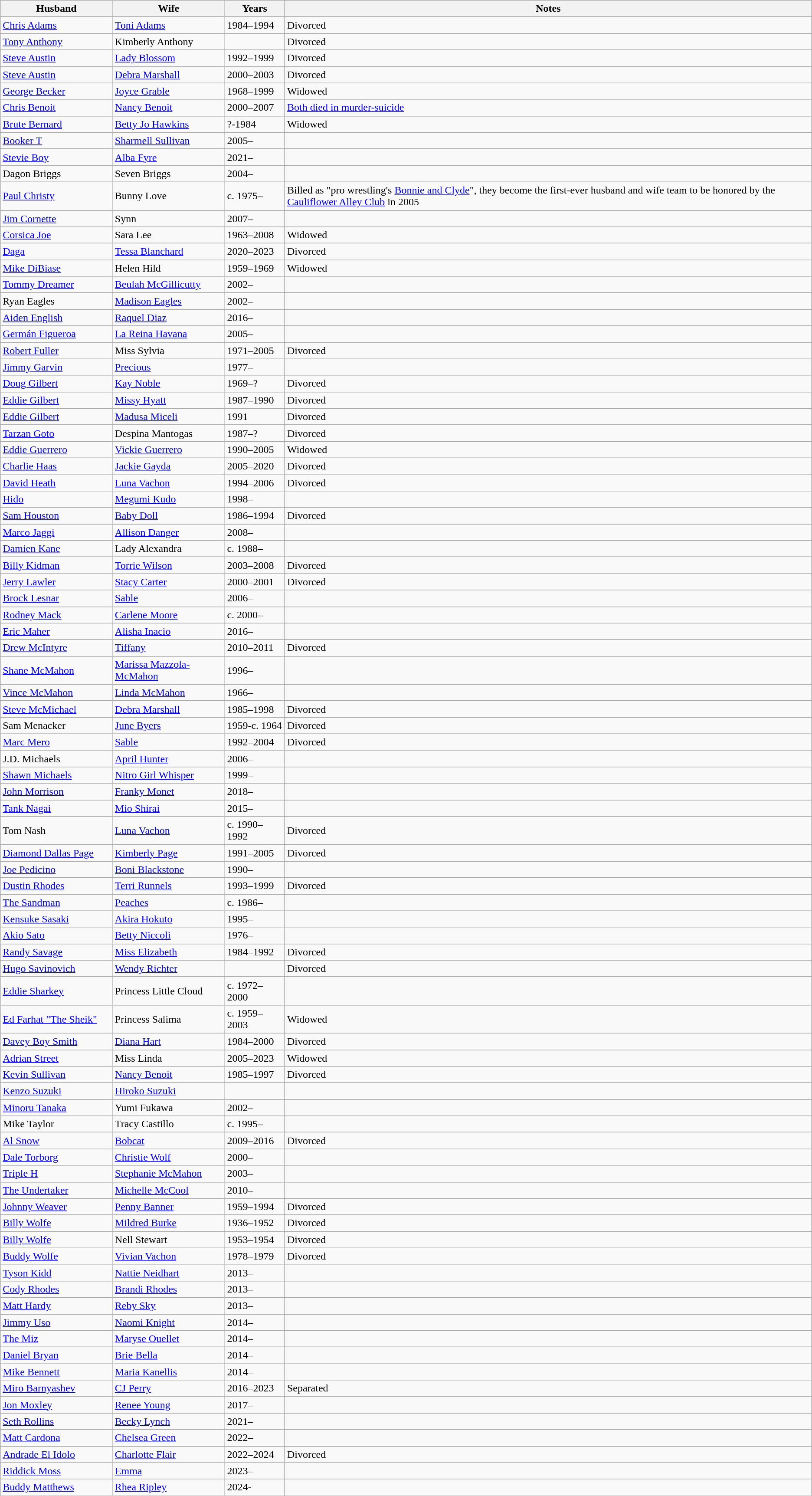<table class="wikitable sortable">
<tr>
<th style="width:165px;">Husband</th>
<th style="width:165px;">Wife</th>
<th style="width:85px;">Years</th>
<th style="width:*;">Notes</th>
</tr>
<tr>
<td> <a href='#'>Chris Adams</a></td>
<td> <a href='#'>Toni Adams</a></td>
<td>1984–1994</td>
<td>Divorced</td>
</tr>
<tr>
<td> <a href='#'>Tony Anthony</a></td>
<td> Kimberly Anthony</td>
<td></td>
<td>Divorced</td>
</tr>
<tr>
<td> <a href='#'>Steve Austin</a></td>
<td> <a href='#'>Lady Blossom</a></td>
<td>1992–1999</td>
<td>Divorced</td>
</tr>
<tr>
<td> <a href='#'>Steve Austin</a></td>
<td> <a href='#'>Debra Marshall</a></td>
<td>2000–2003</td>
<td>Divorced</td>
</tr>
<tr>
<td> <a href='#'>George Becker</a></td>
<td> <a href='#'>Joyce Grable</a></td>
<td>1968–1999</td>
<td>Widowed</td>
</tr>
<tr>
<td> <a href='#'>Chris Benoit</a></td>
<td> <a href='#'>Nancy Benoit</a></td>
<td>2000–2007</td>
<td><a href='#'>Both died in murder-suicide</a></td>
</tr>
<tr>
<td> <a href='#'>Brute Bernard</a></td>
<td> <a href='#'>Betty Jo Hawkins</a></td>
<td>?-1984</td>
<td>Widowed</td>
</tr>
<tr>
<td> <a href='#'>Booker T</a></td>
<td> <a href='#'>Sharmell Sullivan</a></td>
<td>2005–</td>
<td></td>
</tr>
<tr>
<td> <a href='#'>Stevie Boy</a></td>
<td> <a href='#'>Alba Fyre</a></td>
<td>2021–</td>
<td></td>
</tr>
<tr>
<td> Dagon Briggs</td>
<td> Seven Briggs</td>
<td>2004–</td>
<td></td>
</tr>
<tr>
<td> <a href='#'>Paul Christy</a></td>
<td> Bunny Love</td>
<td>c. 1975–</td>
<td>Billed as "pro wrestling's <a href='#'>Bonnie and Clyde</a>", they become the first-ever husband and wife team to be honored by the <a href='#'>Cauliflower Alley Club</a> in 2005</td>
</tr>
<tr>
<td> <a href='#'>Jim Cornette</a></td>
<td> Synn</td>
<td>2007–</td>
<td></td>
</tr>
<tr>
<td> <a href='#'>Corsica Joe</a></td>
<td> Sara Lee</td>
<td>1963–2008</td>
<td>Widowed</td>
</tr>
<tr>
<td> <a href='#'>Daga</a></td>
<td> <a href='#'>Tessa Blanchard</a></td>
<td>2020–2023</td>
<td>Divorced</td>
</tr>
<tr>
<td> <a href='#'>Mike DiBiase</a></td>
<td> Helen Hild</td>
<td>1959–1969</td>
<td>Widowed</td>
</tr>
<tr>
<td> <a href='#'>Tommy Dreamer</a></td>
<td> <a href='#'>Beulah McGillicutty</a></td>
<td>2002–</td>
<td></td>
</tr>
<tr>
<td> Ryan Eagles</td>
<td> <a href='#'>Madison Eagles</a></td>
<td>2002–</td>
<td></td>
</tr>
<tr>
<td> <a href='#'>Aiden English</a></td>
<td> <a href='#'>Raquel Diaz</a></td>
<td>2016–</td>
<td></td>
</tr>
<tr>
<td> <a href='#'>Germán Figueroa</a></td>
<td> <a href='#'>La Reina Havana</a></td>
<td>2005–</td>
<td></td>
</tr>
<tr>
<td> <a href='#'>Robert Fuller</a></td>
<td> Miss Sylvia</td>
<td>1971–2005</td>
<td>Divorced</td>
</tr>
<tr>
<td> <a href='#'>Jimmy Garvin</a></td>
<td> <a href='#'>Precious</a></td>
<td>1977–</td>
<td></td>
</tr>
<tr>
<td> <a href='#'>Doug Gilbert</a></td>
<td> <a href='#'>Kay Noble</a></td>
<td>1969–?</td>
<td>Divorced</td>
</tr>
<tr>
<td> <a href='#'>Eddie Gilbert</a></td>
<td> <a href='#'>Missy Hyatt</a></td>
<td>1987–1990</td>
<td>Divorced</td>
</tr>
<tr>
<td> <a href='#'>Eddie Gilbert</a></td>
<td> <a href='#'>Madusa Miceli</a></td>
<td>1991</td>
<td>Divorced</td>
</tr>
<tr>
<td> <a href='#'>Tarzan Goto</a></td>
<td> Despina Mantogas</td>
<td>1987–?</td>
<td>Divorced</td>
</tr>
<tr>
<td> <a href='#'>Eddie Guerrero</a></td>
<td> <a href='#'>Vickie Guerrero</a></td>
<td>1990–2005</td>
<td>Widowed</td>
</tr>
<tr>
<td> <a href='#'>Charlie Haas</a></td>
<td> <a href='#'>Jackie Gayda</a></td>
<td>2005–2020</td>
<td>Divorced</td>
</tr>
<tr>
<td> <a href='#'>David Heath</a></td>
<td> <a href='#'>Luna Vachon</a></td>
<td>1994–2006</td>
<td>Divorced</td>
</tr>
<tr>
<td> <a href='#'>Hido</a></td>
<td> <a href='#'>Megumi Kudo</a></td>
<td>1998–</td>
<td></td>
</tr>
<tr>
<td> <a href='#'>Sam Houston</a></td>
<td> <a href='#'>Baby Doll</a></td>
<td>1986–1994</td>
<td>Divorced</td>
</tr>
<tr>
<td> <a href='#'>Marco Jaggi</a></td>
<td> <a href='#'>Allison Danger</a></td>
<td>2008–</td>
<td></td>
</tr>
<tr>
<td> <a href='#'>Damien Kane</a></td>
<td> Lady Alexandra</td>
<td>c. 1988–</td>
<td></td>
</tr>
<tr>
<td> <a href='#'>Billy Kidman</a></td>
<td> <a href='#'>Torrie Wilson</a></td>
<td>2003–2008</td>
<td>Divorced</td>
</tr>
<tr>
<td> <a href='#'>Jerry Lawler</a></td>
<td> <a href='#'>Stacy Carter</a></td>
<td>2000–2001</td>
<td>Divorced</td>
</tr>
<tr>
<td> <a href='#'>Brock Lesnar</a></td>
<td> <a href='#'>Sable</a></td>
<td>2006–</td>
<td></td>
</tr>
<tr>
<td> <a href='#'>Rodney Mack</a></td>
<td> <a href='#'>Carlene Moore</a></td>
<td>c. 2000–</td>
<td></td>
</tr>
<tr>
<td> <a href='#'>Eric Maher</a></td>
<td> <a href='#'>Alisha Inacio</a></td>
<td>2016–</td>
<td></td>
</tr>
<tr>
<td> <a href='#'>Drew McIntyre</a></td>
<td> <a href='#'>Tiffany</a></td>
<td>2010–2011</td>
<td>Divorced</td>
</tr>
<tr>
<td> <a href='#'>Shane McMahon</a></td>
<td> <a href='#'>Marissa Mazzola-McMahon</a></td>
<td>1996–</td>
<td></td>
</tr>
<tr>
<td> <a href='#'>Vince McMahon</a></td>
<td> <a href='#'>Linda McMahon</a></td>
<td>1966–</td>
<td></td>
</tr>
<tr>
<td> <a href='#'>Steve McMichael</a></td>
<td> <a href='#'>Debra Marshall</a></td>
<td>1985–1998</td>
<td>Divorced</td>
</tr>
<tr>
<td> Sam Menacker</td>
<td> <a href='#'>June Byers</a></td>
<td>1959-c. 1964</td>
<td>Divorced</td>
</tr>
<tr>
<td> <a href='#'>Marc Mero</a></td>
<td> <a href='#'>Sable</a></td>
<td>1992–2004</td>
<td>Divorced</td>
</tr>
<tr>
<td> J.D. Michaels</td>
<td> <a href='#'>April Hunter</a></td>
<td>2006–</td>
<td></td>
</tr>
<tr>
<td> <a href='#'>Shawn Michaels</a></td>
<td> <a href='#'>Nitro Girl Whisper</a></td>
<td>1999–</td>
<td></td>
</tr>
<tr>
<td> <a href='#'>John Morrison</a></td>
<td> <a href='#'>Franky Monet</a></td>
<td>2018–</td>
<td></td>
</tr>
<tr>
<td> <a href='#'>Tank Nagai</a></td>
<td> <a href='#'>Mio Shirai</a></td>
<td>2015–</td>
<td></td>
</tr>
<tr>
<td> Tom Nash</td>
<td> <a href='#'>Luna Vachon</a></td>
<td>c. 1990–1992</td>
<td>Divorced</td>
</tr>
<tr>
<td> <a href='#'>Diamond Dallas Page</a></td>
<td> <a href='#'>Kimberly Page</a></td>
<td>1991–2005</td>
<td>Divorced</td>
</tr>
<tr>
<td> <a href='#'>Joe Pedicino</a></td>
<td> <a href='#'>Boni Blackstone</a></td>
<td>1990–</td>
<td></td>
</tr>
<tr>
<td> <a href='#'>Dustin Rhodes</a></td>
<td> <a href='#'>Terri Runnels</a></td>
<td>1993–1999</td>
<td>Divorced</td>
</tr>
<tr>
<td> <a href='#'>The Sandman</a></td>
<td> <a href='#'>Peaches</a></td>
<td>c. 1986–</td>
<td></td>
</tr>
<tr>
<td> <a href='#'>Kensuke Sasaki</a></td>
<td> <a href='#'>Akira Hokuto</a></td>
<td>1995–</td>
<td></td>
</tr>
<tr>
<td> <a href='#'>Akio Sato</a></td>
<td> <a href='#'>Betty Niccoli</a></td>
<td>1976–</td>
<td></td>
</tr>
<tr>
<td> <a href='#'>Randy Savage</a></td>
<td> <a href='#'>Miss Elizabeth</a></td>
<td>1984–1992</td>
<td>Divorced</td>
</tr>
<tr>
<td> <a href='#'>Hugo Savinovich</a></td>
<td> <a href='#'>Wendy Richter</a></td>
<td></td>
<td>Divorced</td>
</tr>
<tr>
<td> <a href='#'>Eddie Sharkey</a></td>
<td> Princess Little Cloud</td>
<td>c. 1972–2000</td>
<td></td>
</tr>
<tr>
<td> <a href='#'>Ed Farhat "The Sheik"</a></td>
<td> Princess Salima</td>
<td>c. 1959–2003</td>
<td>Widowed</td>
</tr>
<tr>
<td> <a href='#'>Davey Boy Smith</a></td>
<td> <a href='#'>Diana Hart</a></td>
<td>1984–2000</td>
<td>Divorced</td>
</tr>
<tr>
<td> <a href='#'>Adrian Street</a></td>
<td> Miss Linda</td>
<td>2005–2023</td>
<td>Widowed</td>
</tr>
<tr>
<td> <a href='#'>Kevin Sullivan</a></td>
<td> <a href='#'>Nancy Benoit</a></td>
<td>1985–1997</td>
<td>Divorced</td>
</tr>
<tr>
<td> <a href='#'>Kenzo Suzuki</a></td>
<td> <a href='#'>Hiroko Suzuki</a></td>
<td></td>
<td></td>
</tr>
<tr>
<td> <a href='#'>Minoru Tanaka</a></td>
<td> Yumi Fukawa</td>
<td>2002–</td>
<td></td>
</tr>
<tr>
<td> Mike Taylor</td>
<td> Tracy Castillo</td>
<td>c. 1995–</td>
<td></td>
</tr>
<tr>
<td> <a href='#'>Al Snow</a></td>
<td> <a href='#'>Bobcat</a></td>
<td>2009–2016</td>
<td>Divorced</td>
</tr>
<tr>
<td> <a href='#'>Dale Torborg</a></td>
<td> <a href='#'>Christie Wolf</a></td>
<td>2000–</td>
<td></td>
</tr>
<tr>
<td> <a href='#'>Triple H</a></td>
<td> <a href='#'>Stephanie McMahon</a></td>
<td>2003–</td>
<td></td>
</tr>
<tr>
<td> <a href='#'>The Undertaker</a></td>
<td> <a href='#'>Michelle McCool</a></td>
<td>2010–</td>
<td></td>
</tr>
<tr>
<td> <a href='#'>Johnny Weaver</a></td>
<td> <a href='#'>Penny Banner</a></td>
<td>1959–1994</td>
<td>Divorced</td>
</tr>
<tr>
<td> <a href='#'>Billy Wolfe</a></td>
<td> <a href='#'>Mildred Burke</a></td>
<td>1936–1952</td>
<td>Divorced</td>
</tr>
<tr>
<td> <a href='#'>Billy Wolfe</a></td>
<td> Nell Stewart</td>
<td>1953–1954</td>
<td>Divorced</td>
</tr>
<tr>
<td> <a href='#'>Buddy Wolfe</a></td>
<td> <a href='#'>Vivian Vachon</a></td>
<td>1978–1979</td>
<td>Divorced</td>
</tr>
<tr>
<td> <a href='#'>Tyson Kidd</a></td>
<td> <a href='#'>Nattie Neidhart</a></td>
<td>2013–</td>
<td></td>
</tr>
<tr>
<td> <a href='#'>Cody Rhodes</a></td>
<td> <a href='#'>Brandi Rhodes</a></td>
<td>2013–</td>
<td></td>
</tr>
<tr>
<td> <a href='#'>Matt Hardy</a></td>
<td> <a href='#'>Reby Sky</a></td>
<td>2013–</td>
<td></td>
</tr>
<tr>
<td> <a href='#'>Jimmy Uso</a></td>
<td> <a href='#'>Naomi Knight</a></td>
<td>2014–</td>
<td></td>
</tr>
<tr>
<td> <a href='#'>The Miz</a></td>
<td> <a href='#'>Maryse Ouellet</a></td>
<td>2014–</td>
<td></td>
</tr>
<tr>
<td> <a href='#'>Daniel Bryan</a></td>
<td> <a href='#'>Brie Bella</a></td>
<td>2014–</td>
<td></td>
</tr>
<tr>
<td> <a href='#'>Mike Bennett</a></td>
<td> <a href='#'>Maria Kanellis</a></td>
<td>2014–</td>
<td></td>
</tr>
<tr>
<td> <a href='#'>Miro Barnyashev</a></td>
<td> <a href='#'>CJ Perry</a></td>
<td>2016–2023</td>
<td>Separated</td>
</tr>
<tr>
<td> <a href='#'>Jon Moxley</a></td>
<td> <a href='#'>Renee Young</a></td>
<td>2017–</td>
<td></td>
</tr>
<tr>
<td> <a href='#'>Seth Rollins</a></td>
<td> <a href='#'>Becky Lynch</a></td>
<td>2021–</td>
<td></td>
</tr>
<tr>
<td> <a href='#'>Matt Cardona</a></td>
<td> <a href='#'>Chelsea Green</a></td>
<td>2022–</td>
<td></td>
</tr>
<tr>
<td> <a href='#'>Andrade El Idolo</a></td>
<td> <a href='#'>Charlotte Flair</a></td>
<td>2022–2024</td>
<td>Divorced</td>
</tr>
<tr>
<td> <a href='#'>Riddick Moss</a></td>
<td> <a href='#'>Emma</a></td>
<td>2023–</td>
<td></td>
</tr>
<tr>
<td> <a href='#'>Buddy Matthews</a></td>
<td> <a href='#'>Rhea Ripley</a></td>
<td>2024-</td>
<td></td>
</tr>
</table>
